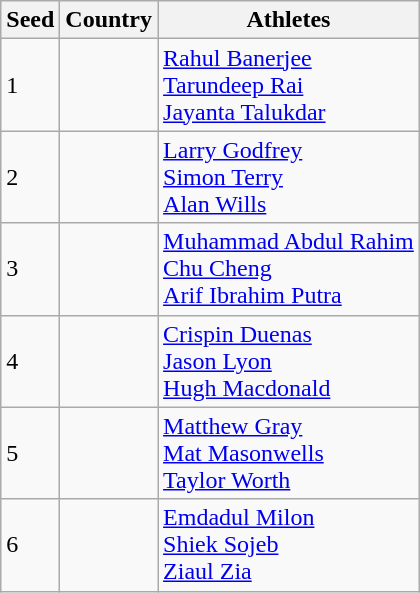<table class = "wikitable sortable">
<tr>
<th>Seed</th>
<th>Country</th>
<th>Athletes</th>
</tr>
<tr>
<td>1</td>
<td></td>
<td><a href='#'>Rahul Banerjee</a><br><a href='#'>Tarundeep Rai</a><br><a href='#'>Jayanta Talukdar</a></td>
</tr>
<tr>
<td>2</td>
<td></td>
<td><a href='#'>Larry Godfrey</a><br><a href='#'>Simon Terry</a><br><a href='#'>Alan Wills</a></td>
</tr>
<tr>
<td>3</td>
<td></td>
<td><a href='#'>Muhammad Abdul Rahim</a><br><a href='#'>Chu Cheng</a><br><a href='#'>Arif Ibrahim Putra</a></td>
</tr>
<tr>
<td>4</td>
<td></td>
<td><a href='#'>Crispin Duenas</a><br><a href='#'>Jason Lyon</a><br><a href='#'>Hugh Macdonald</a></td>
</tr>
<tr>
<td>5</td>
<td></td>
<td><a href='#'>Matthew Gray</a><br><a href='#'>Mat Masonwells</a><br><a href='#'>Taylor Worth</a></td>
</tr>
<tr>
<td>6</td>
<td></td>
<td><a href='#'>Emdadul Milon</a><br><a href='#'>Shiek Sojeb</a><br><a href='#'>Ziaul Zia</a></td>
</tr>
</table>
